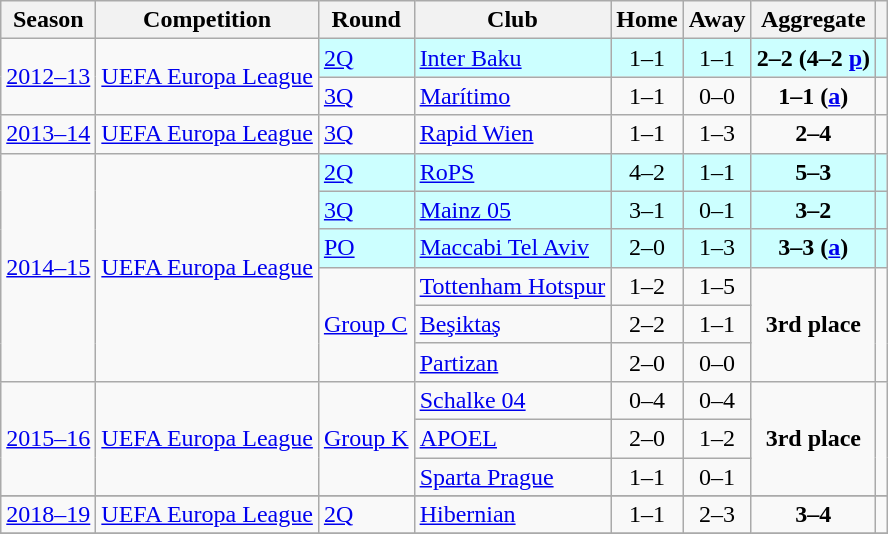<table class="wikitable" style="color:black">
<tr>
<th>Season</th>
<th>Competition</th>
<th>Round</th>
<th>Club</th>
<th>Home</th>
<th>Away</th>
<th>Aggregate</th>
<th></th>
</tr>
<tr style="color:black;">
<td rowspan="2"><a href='#'>2012–13</a></td>
<td rowspan="2"><a href='#'>UEFA Europa League</a></td>
<td style="background-color:#CFF"><a href='#'>2Q</a></td>
<td style="background-color:#CFF"> <a href='#'>Inter Baku</a></td>
<td align="center" style="background-color:#CFF">1–1</td>
<td align="center" style="background-color:#CFF">1–1</td>
<td align="center" style="background-color:#CFF"><strong>2–2 (4–2 <a href='#'>p</a>)</strong></td>
<td style="background-color:#CFF"></td>
</tr>
<tr>
<td><a href='#'>3Q</a></td>
<td> <a href='#'>Marítimo</a></td>
<td align="center" style="color:black;">1–1</td>
<td align="center" style="color:black;">0–0</td>
<td align="center" style="color:black;"><strong>1–1 (<a href='#'>a</a>)</strong></td>
<td></td>
</tr>
<tr>
<td><a href='#'>2013–14</a></td>
<td><a href='#'>UEFA Europa League</a></td>
<td><a href='#'>3Q</a></td>
<td> <a href='#'>Rapid Wien</a></td>
<td align="center" style="color:black;">1–1</td>
<td align="center" style="color:black;">1–3</td>
<td align="center" style="color:black;"><strong>2–4</strong></td>
<td></td>
</tr>
<tr style="color:black;">
<td rowspan="6"><a href='#'>2014–15</a></td>
<td rowspan="6"><a href='#'>UEFA Europa League</a></td>
<td style="background-color:#CFF"><a href='#'>2Q</a></td>
<td style="background-color:#CFF"> <a href='#'>RoPS</a></td>
<td align="center" style="background-color:#CFF">4–2</td>
<td align="center" style="background-color:#CFF">1–1</td>
<td align="center" style="background-color:#CFF"><strong>5–3</strong></td>
<td style="background-color:#CFF"></td>
</tr>
<tr style="color:black;">
<td style="background-color:#CFF"><a href='#'>3Q</a></td>
<td style="background-color:#CFF"> <a href='#'>Mainz 05</a></td>
<td align="center" style="background-color:#CFF">3–1</td>
<td align="center" style="background-color:#CFF">0–1</td>
<td align="center" style="background-color:#CFF"><strong>3–2</strong></td>
<td style="background-color:#CFF"></td>
</tr>
<tr style="color:black;">
<td style="background-color:#CFF"><a href='#'>PO</a></td>
<td style="background-color:#CFF"> <a href='#'>Maccabi Tel Aviv</a></td>
<td align="center" style="background-color:#CFF">2–0</td>
<td align="center" style="background-color:#CFF">1–3</td>
<td align="center" style="background-color:#CFF"><strong>3–3 (<a href='#'>a</a>)</strong></td>
<td style="background-color:#CFF"></td>
</tr>
<tr>
<td rowspan="3"><a href='#'>Group C</a></td>
<td> <a href='#'>Tottenham Hotspur</a></td>
<td align="center" style="color:black;">1–2</td>
<td align="center" style="color:black;">1–5</td>
<td align="center" style="color:black;" rowspan="3"><strong>3rd place</strong></td>
<td rowspan="3"></td>
</tr>
<tr>
<td> <a href='#'>Beşiktaş</a></td>
<td align="center" style="color:black;">2–2</td>
<td align="center" style="color:black;">1–1</td>
</tr>
<tr>
<td> <a href='#'>Partizan</a></td>
<td align="center" style="color:black;">2–0</td>
<td align="center" style="color:black;">0–0</td>
</tr>
<tr>
<td rowspan="3"><a href='#'>2015–16</a></td>
<td rowspan="3"><a href='#'>UEFA Europa League</a></td>
<td rowspan="3"><a href='#'>Group K</a></td>
<td> <a href='#'>Schalke 04</a></td>
<td align="center" style="color:black;">0–4</td>
<td align="center" style="color:black;">0–4</td>
<td align="center" style="color:black;" rowspan="3"><strong>3rd place</strong></td>
<td rowspan="3"></td>
</tr>
<tr>
<td> <a href='#'>APOEL</a></td>
<td align="center" style="color:black;">2–0</td>
<td align="center" style="color:black;">1–2</td>
</tr>
<tr>
<td> <a href='#'>Sparta Prague</a></td>
<td align="center" style="color:black;">1–1</td>
<td align="center" style="color:black;">0–1</td>
</tr>
<tr>
</tr>
<tr style="color:black;">
<td rowspan="1"><a href='#'>2018–19</a></td>
<td rowspan="1"><a href='#'>UEFA Europa League</a></td>
<td style="color:black;"><a href='#'>2Q</a></td>
<td style="color:black;"> <a href='#'>Hibernian</a></td>
<td align="center" style="color:black;">1–1</td>
<td align="center" style="color:black;">2–3</td>
<td align="center" style="color:black;"><strong>3–4</strong></td>
<td></td>
</tr>
<tr style="color:black;">
</tr>
</table>
